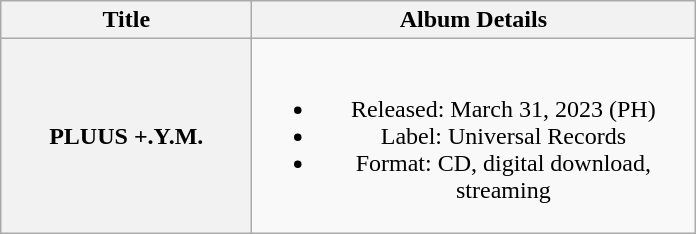<table class="wikitable plainrowheaders" style="text-align:center;">
<tr>
<th scope="col" style="width:10em;">Title</th>
<th scope="col" style="width:18em;">Album Details</th>
</tr>
<tr>
<th scope="row"><strong>PLUUS +.Y.M.</strong> </th>
<td><br><ul><li>Released: March 31, 2023 <span>(PH)</span></li><li>Label: Universal Records</li><li>Format: CD, digital download, streaming</li></ul></td>
</tr>
</table>
